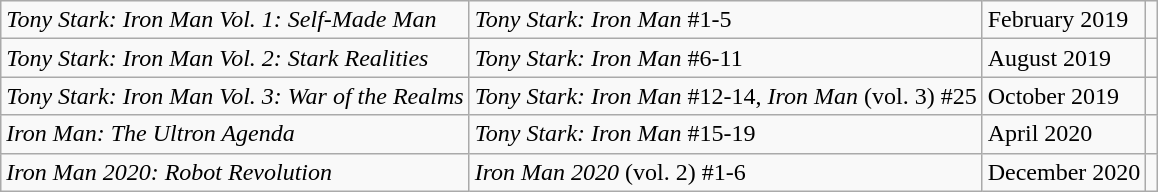<table class="wikitable sortable">
<tr>
<td><em>Tony Stark: Iron Man Vol. 1: Self-Made Man</em></td>
<td><em>Tony Stark: Iron Man</em> #1-5</td>
<td>February 2019</td>
<td></td>
</tr>
<tr>
<td><em>Tony Stark: Iron Man Vol. 2: Stark Realities</em></td>
<td><em>Tony Stark: Iron Man</em> #6-11</td>
<td>August 2019</td>
<td></td>
</tr>
<tr>
<td><em>Tony Stark: Iron Man Vol. 3: War of the Realms</em></td>
<td><em>Tony Stark: Iron Man</em> #12-14, <em>Iron Man</em> (vol. 3) #25</td>
<td>October 2019</td>
<td></td>
</tr>
<tr>
<td><em>Iron Man: The Ultron Agenda</em></td>
<td><em>Tony Stark: Iron Man</em> #15-19</td>
<td>April 2020</td>
<td></td>
</tr>
<tr>
<td><em>Iron Man 2020: Robot Revolution</em></td>
<td><em>Iron Man 2020</em> (vol. 2) #1-6</td>
<td>December 2020</td>
<td></td>
</tr>
</table>
